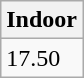<table class="wikitable" border="1" align="upright">
<tr>
<th>Indoor</th>
</tr>
<tr>
<td>17.50</td>
</tr>
</table>
